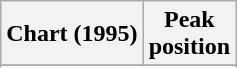<table class="wikitable sortable">
<tr>
<th align="left">Chart (1995)</th>
<th align="center">Peak<br>position</th>
</tr>
<tr>
</tr>
<tr>
</tr>
</table>
